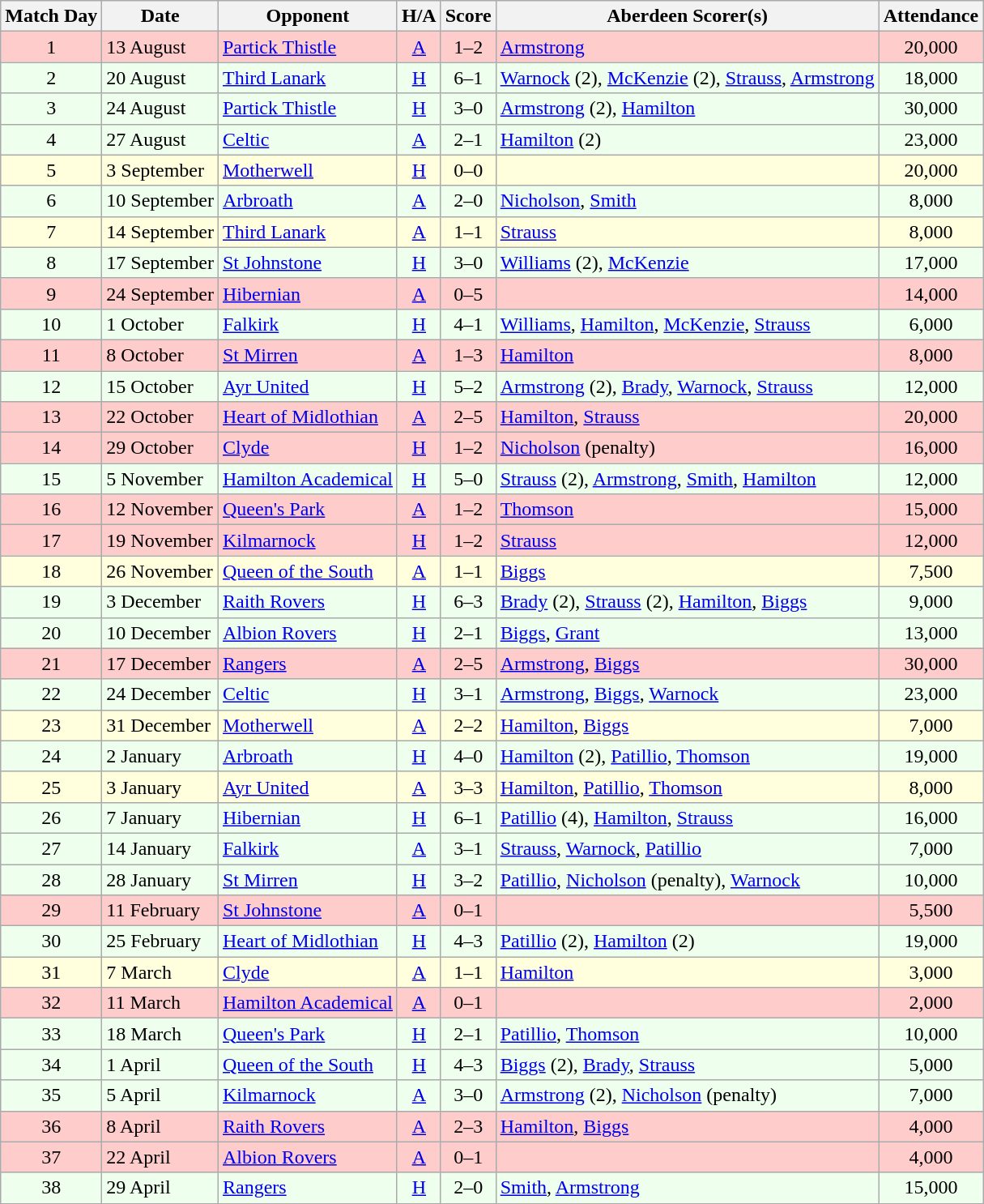<table class="wikitable" style="text-align:center">
<tr>
<th>Match Day</th>
<th>Date</th>
<th>Opponent</th>
<th>H/A</th>
<th>Score</th>
<th>Aberdeen Scorer(s)</th>
<th>Attendance</th>
</tr>
<tr bgcolor=#FFCCCC>
<td>1</td>
<td align=left>13 August</td>
<td align=left><a href='#'>Partick Thistle</a></td>
<td><a href='#'>A</a></td>
<td>1–2</td>
<td align=left><a href='#'>Armstrong</a></td>
<td>20,000</td>
</tr>
<tr bgcolor=#EEFFEE>
<td>2</td>
<td align=left>20 August</td>
<td align=left><a href='#'>Third Lanark</a></td>
<td><a href='#'>H</a></td>
<td>6–1</td>
<td align=left><a href='#'>Warnock</a> (2), <a href='#'>McKenzie</a> (2), <a href='#'>Strauss</a>, <a href='#'>Armstrong</a></td>
<td>18,000</td>
</tr>
<tr bgcolor=#EEFFEE>
<td>3</td>
<td align=left>24 August</td>
<td align=left><a href='#'>Partick Thistle</a></td>
<td><a href='#'>H</a></td>
<td>3–0</td>
<td align=left><a href='#'>Armstrong</a> (2), <a href='#'>Hamilton</a></td>
<td>30,000</td>
</tr>
<tr bgcolor=#EEFFEE>
<td>4</td>
<td align=left>27 August</td>
<td align=left><a href='#'>Celtic</a></td>
<td><a href='#'>A</a></td>
<td>2–1</td>
<td align=left><a href='#'>Hamilton</a> (2)</td>
<td>23,000</td>
</tr>
<tr bgcolor=#FFFFDD>
<td>5</td>
<td align=left>3 September</td>
<td align=left><a href='#'>Motherwell</a></td>
<td><a href='#'>H</a></td>
<td>0–0</td>
<td align=left></td>
<td>20,000</td>
</tr>
<tr bgcolor=#EEFFEE>
<td>6</td>
<td align=left>10 September</td>
<td align=left><a href='#'>Arbroath</a></td>
<td><a href='#'>A</a></td>
<td>2–0</td>
<td align=left><a href='#'>Nicholson</a>, <a href='#'>Smith</a></td>
<td>8,000</td>
</tr>
<tr bgcolor=#FFFFDD>
<td>7</td>
<td align=left>14 September</td>
<td align=left><a href='#'>Third Lanark</a></td>
<td><a href='#'>A</a></td>
<td>1–1</td>
<td align=left><a href='#'>Strauss</a></td>
<td>8,000</td>
</tr>
<tr bgcolor=#EEFFEE>
<td>8</td>
<td align=left>17 September</td>
<td align=left><a href='#'>St Johnstone</a></td>
<td><a href='#'>H</a></td>
<td>3–0</td>
<td align=left><a href='#'>Williams</a> (2), <a href='#'>McKenzie</a></td>
<td>17,000</td>
</tr>
<tr bgcolor=#FFCCCC>
<td>9</td>
<td align=left>24 September</td>
<td align=left><a href='#'>Hibernian</a></td>
<td><a href='#'>A</a></td>
<td>0–5</td>
<td align=left></td>
<td>14,000</td>
</tr>
<tr bgcolor=#EEFFEE>
<td>10</td>
<td align=left>1 October</td>
<td align=left><a href='#'>Falkirk</a></td>
<td><a href='#'>H</a></td>
<td>4–1</td>
<td align=left><a href='#'>Williams</a>, <a href='#'>Hamilton</a>, <a href='#'>McKenzie</a>, <a href='#'>Strauss</a></td>
<td>6,000</td>
</tr>
<tr bgcolor=#FFCCCC>
<td>11</td>
<td align=left>8 October</td>
<td align=left><a href='#'>St Mirren</a></td>
<td><a href='#'>A</a></td>
<td>1–3</td>
<td align=left><a href='#'>Hamilton</a></td>
<td>8,000</td>
</tr>
<tr bgcolor=#EEFFEE>
<td>12</td>
<td align=left>15 October</td>
<td align=left><a href='#'>Ayr United</a></td>
<td><a href='#'>H</a></td>
<td>5–2</td>
<td align=left><a href='#'>Armstrong</a> (2), <a href='#'>Brady</a>, <a href='#'>Warnock</a>, <a href='#'>Strauss</a></td>
<td>12,000</td>
</tr>
<tr bgcolor=#FFCCCC>
<td>13</td>
<td align=left>22 October</td>
<td align=left><a href='#'>Heart of Midlothian</a></td>
<td><a href='#'>A</a></td>
<td>2–5</td>
<td align=left><a href='#'>Hamilton</a>, <a href='#'>Strauss</a></td>
<td>20,000</td>
</tr>
<tr bgcolor=#FFCCCC>
<td>14</td>
<td align=left>29 October</td>
<td align=left><a href='#'>Clyde</a></td>
<td><a href='#'>H</a></td>
<td>1–2</td>
<td align=left><a href='#'>Nicholson</a> (penalty)</td>
<td>16,000</td>
</tr>
<tr bgcolor=#EEFFEE>
<td>15</td>
<td align=left>5 November</td>
<td align=left><a href='#'>Hamilton Academical</a></td>
<td><a href='#'>H</a></td>
<td>5–0</td>
<td align=left><a href='#'>Strauss</a> (2), <a href='#'>Armstrong</a>, <a href='#'>Smith</a>, <a href='#'>Hamilton</a></td>
<td>12,000</td>
</tr>
<tr bgcolor=#FFCCCC>
<td>16</td>
<td align=left>12 November</td>
<td align=left><a href='#'>Queen's Park</a></td>
<td><a href='#'>A</a></td>
<td>1–2</td>
<td align=left><a href='#'>Thomson</a></td>
<td>15,000</td>
</tr>
<tr bgcolor=#FFCCCC>
<td>17</td>
<td align=left>19 November</td>
<td align=left><a href='#'>Kilmarnock</a></td>
<td><a href='#'>H</a></td>
<td>1–2</td>
<td align=left><a href='#'>Strauss</a></td>
<td>12,000</td>
</tr>
<tr bgcolor=#FFFFDD>
<td>18</td>
<td align=left>26 November</td>
<td align=left><a href='#'>Queen of the South</a></td>
<td><a href='#'>A</a></td>
<td>1–1</td>
<td align=left><a href='#'>Biggs</a></td>
<td>7,500</td>
</tr>
<tr bgcolor=#EEFFEE>
<td>19</td>
<td align=left>3 December</td>
<td align=left><a href='#'>Raith Rovers</a></td>
<td><a href='#'>H</a></td>
<td>6–3</td>
<td align=left><a href='#'>Brady</a> (2), <a href='#'>Strauss</a> (2), <a href='#'>Hamilton</a>, <a href='#'>Biggs</a></td>
<td>9,000</td>
</tr>
<tr bgcolor=#EEFFEE>
<td>20</td>
<td align=left>10 December</td>
<td align=left><a href='#'>Albion Rovers</a></td>
<td><a href='#'>H</a></td>
<td>2–1</td>
<td align=left><a href='#'>Biggs</a>, <a href='#'>Grant</a></td>
<td>13,000</td>
</tr>
<tr bgcolor=#FFCCCC>
<td>21</td>
<td align=left>17 December</td>
<td align=left><a href='#'>Rangers</a></td>
<td><a href='#'>A</a></td>
<td>2–5</td>
<td align=left><a href='#'>Armstrong</a>, <a href='#'>Biggs</a></td>
<td>30,000</td>
</tr>
<tr bgcolor=#EEFFEE>
<td>22</td>
<td align=left>24 December</td>
<td align=left><a href='#'>Celtic</a></td>
<td><a href='#'>H</a></td>
<td>3–1</td>
<td align=left><a href='#'>Armstrong</a>, <a href='#'>Biggs</a>, <a href='#'>Warnock</a></td>
<td>23,000</td>
</tr>
<tr bgcolor=#FFFFDD>
<td>23</td>
<td align=left>31 December</td>
<td align=left><a href='#'>Motherwell</a></td>
<td><a href='#'>A</a></td>
<td>2–2</td>
<td align=left><a href='#'>Hamilton</a>, <a href='#'>Biggs</a></td>
<td>7,000</td>
</tr>
<tr bgcolor=#EEFFEE>
<td>24</td>
<td align=left>2 January</td>
<td align=left><a href='#'>Arbroath</a></td>
<td><a href='#'>H</a></td>
<td>4–0</td>
<td align=left><a href='#'>Hamilton</a> (2), <a href='#'>Patillio</a>, <a href='#'>Thomson</a></td>
<td>19,000</td>
</tr>
<tr bgcolor=#FFFFDD>
<td>25</td>
<td align=left>3 January</td>
<td align=left><a href='#'>Ayr United</a></td>
<td><a href='#'>A</a></td>
<td>3–3</td>
<td align=left><a href='#'>Hamilton</a>, <a href='#'>Patillio</a>, <a href='#'>Thomson</a></td>
<td>8,000</td>
</tr>
<tr bgcolor=#EEFFEE>
<td>26</td>
<td align=left>7 January</td>
<td align=left><a href='#'>Hibernian</a></td>
<td><a href='#'>H</a></td>
<td>6–1</td>
<td align=left><a href='#'>Patillio</a> (4), <a href='#'>Hamilton</a>, <a href='#'>Strauss</a></td>
<td>16,000</td>
</tr>
<tr bgcolor=#EEFFEE>
<td>27</td>
<td align=left>14 January</td>
<td align=left><a href='#'>Falkirk</a></td>
<td><a href='#'>A</a></td>
<td>3–1</td>
<td align=left><a href='#'>Strauss</a>, <a href='#'>Warnock</a>, <a href='#'>Patillio</a></td>
<td>7,000</td>
</tr>
<tr bgcolor=#EEFFEE>
<td>28</td>
<td align=left>28 January</td>
<td align=left><a href='#'>St Mirren</a></td>
<td><a href='#'>H</a></td>
<td>3–2</td>
<td align=left><a href='#'>Patillio</a>, <a href='#'>Nicholson</a> (penalty), <a href='#'>Warnock</a></td>
<td>10,000</td>
</tr>
<tr bgcolor=#FFCCCC>
<td>29</td>
<td align=left>11 February</td>
<td align=left><a href='#'>St Johnstone</a></td>
<td><a href='#'>A</a></td>
<td>0–1</td>
<td align=left></td>
<td>5,500</td>
</tr>
<tr bgcolor=#EEFFEE>
<td>30</td>
<td align=left>25 February</td>
<td align=left><a href='#'>Heart of Midlothian</a></td>
<td><a href='#'>H</a></td>
<td>4–3</td>
<td align=left><a href='#'>Patillio</a> (2), <a href='#'>Hamilton</a> (2)</td>
<td>19,000</td>
</tr>
<tr bgcolor=#FFFFDD>
<td>31</td>
<td align=left>7 March</td>
<td align=left><a href='#'>Clyde</a></td>
<td><a href='#'>A</a></td>
<td>1–1</td>
<td align=left><a href='#'>Hamilton</a></td>
<td>3,000</td>
</tr>
<tr bgcolor=#FFCCCC>
<td>32</td>
<td align=left>11 March</td>
<td align=left><a href='#'>Hamilton Academical</a></td>
<td><a href='#'>A</a></td>
<td>0–1</td>
<td align=left></td>
<td>2,000</td>
</tr>
<tr bgcolor=#EEFFEE>
<td>33</td>
<td align=left>18 March</td>
<td align=left><a href='#'>Queen's Park</a></td>
<td><a href='#'>H</a></td>
<td>2–1</td>
<td align=left><a href='#'>Patillio</a>, <a href='#'>Thomson</a></td>
<td>10,000</td>
</tr>
<tr bgcolor=#EEFFEE>
<td>34</td>
<td align=left>1 April</td>
<td align=left><a href='#'>Queen of the South</a></td>
<td><a href='#'>H</a></td>
<td>4–3</td>
<td align=left><a href='#'>Biggs</a> (2), <a href='#'>Brady</a>, <a href='#'>Strauss</a></td>
<td>5,000</td>
</tr>
<tr bgcolor=#EEFFEE>
<td>35</td>
<td align=left>5 April</td>
<td align=left><a href='#'>Kilmarnock</a></td>
<td><a href='#'>A</a></td>
<td>3–0</td>
<td align=left><a href='#'>Armstrong</a> (2), <a href='#'>Nicholson</a> (penalty)</td>
<td>7,000</td>
</tr>
<tr bgcolor=#FFCCCC>
<td>36</td>
<td align=left>8 April</td>
<td align=left><a href='#'>Raith Rovers</a></td>
<td><a href='#'>A</a></td>
<td>2–3</td>
<td align=left><a href='#'>Hamilton</a>, <a href='#'>Biggs</a></td>
<td>4,000</td>
</tr>
<tr bgcolor=#FFCCCC>
<td>37</td>
<td align=left>22 April</td>
<td align=left><a href='#'>Albion Rovers</a></td>
<td><a href='#'>A</a></td>
<td>0–1</td>
<td align=left></td>
<td>4,000</td>
</tr>
<tr bgcolor=#EEFFEE>
<td>38</td>
<td align=left>29 April</td>
<td align=left><a href='#'>Rangers</a></td>
<td><a href='#'>H</a></td>
<td>2–0</td>
<td align=left><a href='#'>Smith</a>, <a href='#'>Armstrong</a></td>
<td>15,000</td>
</tr>
</table>
